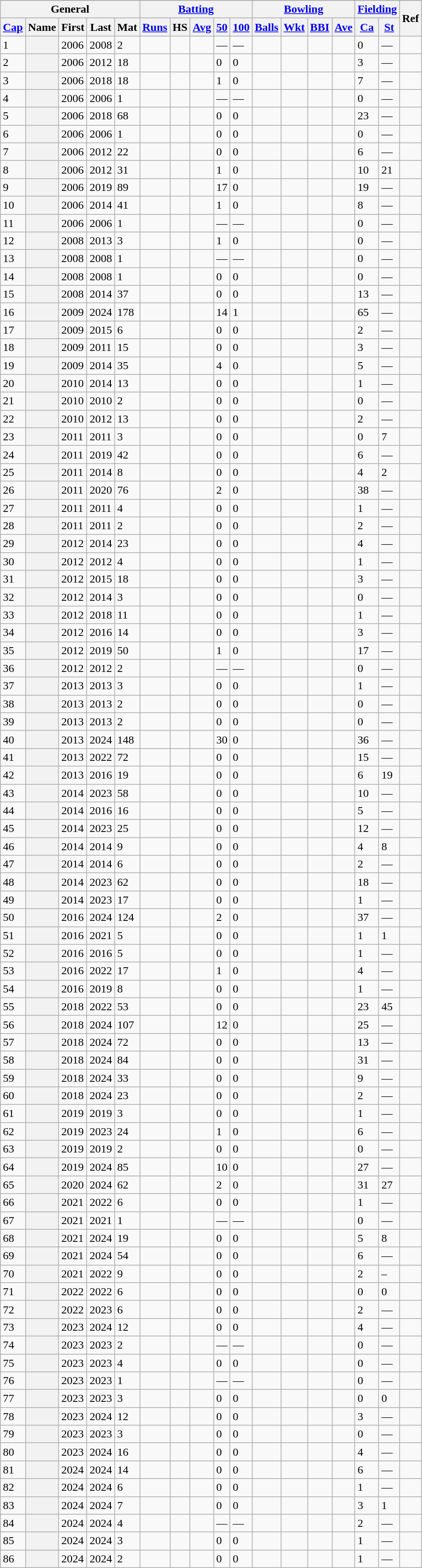<table class="wikitable sortable plainrowheaders">
<tr align="center">
</tr>
<tr class="unsortable">
<th scope="col" colspan=5 class="unsortable">General</th>
<th colspan=5 scope="col"><a href='#'>Batting</a></th>
<th colspan=4 scope="col"><a href='#'>Bowling</a></th>
<th colspan=2 scope="col"><a href='#'>Fielding</a></th>
<th scope="col" class="unsortable" rowspan="2">Ref</th>
</tr>
<tr align="center">
<th scope="col"><a href='#'>Cap</a></th>
<th scope="col">Name</th>
<th scope="col">First</th>
<th scope="col">Last</th>
<th scope="col">Mat</th>
<th scope="col"><a href='#'>Runs</a></th>
<th scope="col">HS</th>
<th scope="col"><a href='#'>Avg</a></th>
<th scope="col"><a href='#'>50</a></th>
<th scope="col"><a href='#'>100</a></th>
<th scope="col"><a href='#'>Balls</a></th>
<th scope="col"><a href='#'>Wkt</a></th>
<th scope="col"><a href='#'>BBI</a></th>
<th scope="col"><a href='#'>Ave</a></th>
<th scope="col"><a href='#'>Ca</a></th>
<th scope="col"><a href='#'>St</a></th>
</tr>
<tr>
<td>1</td>
<th scope="row"></th>
<td>2006</td>
<td>2008</td>
<td>2</td>
<td></td>
<td></td>
<td></td>
<td>—</td>
<td>—</td>
<td></td>
<td></td>
<td></td>
<td></td>
<td>0</td>
<td>—</td>
<td></td>
</tr>
<tr>
<td>2</td>
<th scope="row"> </th>
<td>2006</td>
<td>2012</td>
<td>18</td>
<td></td>
<td></td>
<td></td>
<td>0</td>
<td>0</td>
<td></td>
<td></td>
<td></td>
<td></td>
<td>3</td>
<td>—</td>
<td></td>
</tr>
<tr>
<td>3</td>
<th scope="row"></th>
<td>2006</td>
<td>2018</td>
<td>18</td>
<td></td>
<td></td>
<td></td>
<td>1</td>
<td>0</td>
<td></td>
<td></td>
<td></td>
<td></td>
<td>7</td>
<td>—</td>
<td></td>
</tr>
<tr>
<td>4</td>
<th scope="row"></th>
<td>2006</td>
<td>2006</td>
<td>1</td>
<td></td>
<td></td>
<td></td>
<td>—</td>
<td>—</td>
<td></td>
<td></td>
<td></td>
<td></td>
<td>0</td>
<td>—</td>
<td></td>
</tr>
<tr>
<td>5</td>
<th scope="row"> </th>
<td>2006</td>
<td>2018</td>
<td>68</td>
<td></td>
<td></td>
<td></td>
<td>0</td>
<td>0</td>
<td></td>
<td></td>
<td></td>
<td></td>
<td>23</td>
<td>—</td>
<td></td>
</tr>
<tr>
<td>6</td>
<th scope="row"></th>
<td>2006</td>
<td>2006</td>
<td>1</td>
<td></td>
<td></td>
<td></td>
<td>0</td>
<td>0</td>
<td></td>
<td></td>
<td></td>
<td></td>
<td>0</td>
<td>—</td>
<td></td>
</tr>
<tr>
<td>7</td>
<th scope="row"></th>
<td>2006</td>
<td>2012</td>
<td>22</td>
<td></td>
<td></td>
<td></td>
<td>0</td>
<td>0</td>
<td></td>
<td></td>
<td></td>
<td></td>
<td>6</td>
<td>—</td>
<td></td>
</tr>
<tr>
<td>8</td>
<th scope="row"> </th>
<td>2006</td>
<td>2012</td>
<td>31</td>
<td></td>
<td></td>
<td></td>
<td>1</td>
<td>0</td>
<td></td>
<td></td>
<td></td>
<td></td>
<td>10</td>
<td>21</td>
<td></td>
</tr>
<tr>
<td>9</td>
<th scope="row"> </th>
<td>2006</td>
<td>2019</td>
<td>89</td>
<td></td>
<td></td>
<td></td>
<td>17</td>
<td>0</td>
<td></td>
<td></td>
<td></td>
<td></td>
<td>19</td>
<td>—</td>
<td></td>
</tr>
<tr>
<td>10</td>
<th scope="row"></th>
<td>2006</td>
<td>2014</td>
<td>41</td>
<td></td>
<td></td>
<td></td>
<td>1</td>
<td>0</td>
<td></td>
<td></td>
<td></td>
<td></td>
<td>8</td>
<td>—</td>
<td></td>
</tr>
<tr>
<td>11</td>
<th scope="row"></th>
<td>2006</td>
<td>2006</td>
<td>1</td>
<td></td>
<td></td>
<td></td>
<td>—</td>
<td>—</td>
<td></td>
<td></td>
<td></td>
<td></td>
<td>0</td>
<td>—</td>
<td></td>
</tr>
<tr>
<td>12</td>
<th scope="row"></th>
<td>2008</td>
<td>2013</td>
<td>3</td>
<td></td>
<td></td>
<td></td>
<td>1</td>
<td>0</td>
<td></td>
<td></td>
<td></td>
<td></td>
<td>0</td>
<td>—</td>
<td></td>
</tr>
<tr>
<td>13</td>
<th scope="row"></th>
<td>2008</td>
<td>2008</td>
<td>1</td>
<td></td>
<td></td>
<td></td>
<td>—</td>
<td>—</td>
<td></td>
<td></td>
<td></td>
<td></td>
<td>0</td>
<td>—</td>
<td></td>
</tr>
<tr>
<td>14</td>
<th scope="row"></th>
<td>2008</td>
<td>2008</td>
<td>1</td>
<td></td>
<td></td>
<td></td>
<td>0</td>
<td>0</td>
<td></td>
<td></td>
<td></td>
<td></td>
<td>0</td>
<td>—</td>
<td></td>
</tr>
<tr>
<td>15</td>
<th scope="row"></th>
<td>2008</td>
<td>2014</td>
<td>37</td>
<td></td>
<td></td>
<td></td>
<td>0</td>
<td>0</td>
<td></td>
<td></td>
<td></td>
<td></td>
<td>13</td>
<td>—</td>
<td></td>
</tr>
<tr>
<td>16</td>
<th scope="row"> </th>
<td>2009</td>
<td>2024</td>
<td>178</td>
<td></td>
<td></td>
<td></td>
<td>14</td>
<td>1</td>
<td></td>
<td></td>
<td></td>
<td></td>
<td>65</td>
<td>—</td>
<td></td>
</tr>
<tr>
<td>17</td>
<th scope="row"></th>
<td>2009</td>
<td>2015</td>
<td>6</td>
<td></td>
<td></td>
<td></td>
<td>0</td>
<td>0</td>
<td></td>
<td></td>
<td></td>
<td></td>
<td>2</td>
<td>—</td>
<td></td>
</tr>
<tr>
<td>18</td>
<th scope="row"></th>
<td>2009</td>
<td>2011</td>
<td>15</td>
<td></td>
<td></td>
<td></td>
<td>0</td>
<td>0</td>
<td></td>
<td></td>
<td></td>
<td></td>
<td>3</td>
<td>—</td>
<td></td>
</tr>
<tr>
<td>19</td>
<th scope="row"></th>
<td>2009</td>
<td>2014</td>
<td>35</td>
<td></td>
<td></td>
<td></td>
<td>4</td>
<td>0</td>
<td></td>
<td></td>
<td></td>
<td></td>
<td>5</td>
<td>—</td>
<td></td>
</tr>
<tr>
<td>20</td>
<th scope="row"></th>
<td>2010</td>
<td>2014</td>
<td>13</td>
<td></td>
<td></td>
<td></td>
<td>0</td>
<td>0</td>
<td></td>
<td></td>
<td></td>
<td></td>
<td>1</td>
<td>—</td>
<td></td>
</tr>
<tr>
<td>21</td>
<th scope="row"></th>
<td>2010</td>
<td>2010</td>
<td>2</td>
<td></td>
<td></td>
<td></td>
<td>0</td>
<td>0</td>
<td></td>
<td></td>
<td></td>
<td></td>
<td>0</td>
<td>—</td>
<td></td>
</tr>
<tr>
<td>22</td>
<th scope="row"></th>
<td>2010</td>
<td>2012</td>
<td>13</td>
<td></td>
<td></td>
<td></td>
<td>0</td>
<td>0</td>
<td></td>
<td></td>
<td></td>
<td></td>
<td>2</td>
<td>—</td>
<td></td>
</tr>
<tr>
<td>23</td>
<th scope="row"> </th>
<td>2011</td>
<td>2011</td>
<td>3</td>
<td></td>
<td></td>
<td></td>
<td>0</td>
<td>0</td>
<td></td>
<td></td>
<td></td>
<td></td>
<td>0</td>
<td>7</td>
<td></td>
</tr>
<tr>
<td>24</td>
<th scope="row"></th>
<td>2011</td>
<td>2019</td>
<td>42</td>
<td></td>
<td></td>
<td></td>
<td>0</td>
<td>0</td>
<td></td>
<td></td>
<td></td>
<td></td>
<td>6</td>
<td>—</td>
<td></td>
</tr>
<tr>
<td>25</td>
<th scope="row"> </th>
<td>2011</td>
<td>2014</td>
<td>8</td>
<td></td>
<td></td>
<td></td>
<td>0</td>
<td>0</td>
<td></td>
<td></td>
<td></td>
<td></td>
<td>4</td>
<td>2</td>
<td></td>
</tr>
<tr>
<td>26</td>
<th scope="row"></th>
<td>2011</td>
<td>2020</td>
<td>76</td>
<td></td>
<td></td>
<td></td>
<td>2</td>
<td>0</td>
<td></td>
<td></td>
<td></td>
<td></td>
<td>38</td>
<td>—</td>
<td></td>
</tr>
<tr>
<td>27</td>
<th scope="row"></th>
<td>2011</td>
<td>2011</td>
<td>4</td>
<td></td>
<td></td>
<td></td>
<td>0</td>
<td>0</td>
<td></td>
<td></td>
<td></td>
<td></td>
<td>1</td>
<td>—</td>
<td></td>
</tr>
<tr>
<td>28</td>
<th scope="row"></th>
<td>2011</td>
<td>2011</td>
<td>2</td>
<td></td>
<td></td>
<td></td>
<td>0</td>
<td>0</td>
<td></td>
<td></td>
<td></td>
<td></td>
<td>2</td>
<td>—</td>
<td></td>
</tr>
<tr>
<td>29</td>
<th scope="row"></th>
<td>2012</td>
<td>2014</td>
<td>23</td>
<td></td>
<td></td>
<td></td>
<td>0</td>
<td>0</td>
<td></td>
<td></td>
<td></td>
<td></td>
<td>4</td>
<td>—</td>
<td></td>
</tr>
<tr>
<td>30</td>
<th scope="row"></th>
<td>2012</td>
<td>2012</td>
<td>4</td>
<td></td>
<td></td>
<td></td>
<td>0</td>
<td>0</td>
<td></td>
<td></td>
<td></td>
<td></td>
<td>1</td>
<td>—</td>
<td></td>
</tr>
<tr>
<td>31</td>
<th scope="row"></th>
<td>2012</td>
<td>2015</td>
<td>18</td>
<td></td>
<td></td>
<td></td>
<td>0</td>
<td>0</td>
<td></td>
<td></td>
<td></td>
<td></td>
<td>3</td>
<td>—</td>
<td></td>
</tr>
<tr>
<td>32</td>
<th scope="row"></th>
<td>2012</td>
<td>2014</td>
<td>3</td>
<td></td>
<td></td>
<td></td>
<td>0</td>
<td>0</td>
<td></td>
<td></td>
<td></td>
<td></td>
<td>0</td>
<td>—</td>
<td></td>
</tr>
<tr>
<td>33</td>
<th scope="row"></th>
<td>2012</td>
<td>2018</td>
<td>11</td>
<td></td>
<td></td>
<td></td>
<td>0</td>
<td>0</td>
<td></td>
<td></td>
<td></td>
<td></td>
<td>1</td>
<td>—</td>
<td></td>
</tr>
<tr>
<td>34</td>
<th scope="row"></th>
<td>2012</td>
<td>2016</td>
<td>14</td>
<td></td>
<td></td>
<td></td>
<td>0</td>
<td>0</td>
<td></td>
<td></td>
<td></td>
<td></td>
<td>3</td>
<td>—</td>
<td></td>
</tr>
<tr>
<td>35</td>
<th scope="row"></th>
<td>2012</td>
<td>2019</td>
<td>50</td>
<td></td>
<td></td>
<td></td>
<td>1</td>
<td>0</td>
<td></td>
<td></td>
<td></td>
<td></td>
<td>17</td>
<td>—</td>
<td></td>
</tr>
<tr>
<td>36</td>
<th scope="row"></th>
<td>2012</td>
<td>2012</td>
<td>2</td>
<td></td>
<td></td>
<td></td>
<td>—</td>
<td>—</td>
<td></td>
<td></td>
<td></td>
<td></td>
<td>0</td>
<td>—</td>
<td></td>
</tr>
<tr>
<td>37</td>
<th scope="row"></th>
<td>2013</td>
<td>2013</td>
<td>3</td>
<td></td>
<td></td>
<td></td>
<td>0</td>
<td>0</td>
<td></td>
<td></td>
<td></td>
<td></td>
<td>1</td>
<td>—</td>
<td></td>
</tr>
<tr>
<td>38</td>
<th scope="row"></th>
<td>2013</td>
<td>2013</td>
<td>2</td>
<td></td>
<td></td>
<td></td>
<td>0</td>
<td>0</td>
<td></td>
<td></td>
<td></td>
<td></td>
<td>0</td>
<td>—</td>
<td></td>
</tr>
<tr>
<td>39</td>
<th scope="row"></th>
<td>2013</td>
<td>2013</td>
<td>2</td>
<td></td>
<td></td>
<td></td>
<td>0</td>
<td>0</td>
<td></td>
<td></td>
<td></td>
<td></td>
<td>0</td>
<td>—</td>
<td></td>
</tr>
<tr>
<td>40</td>
<th scope="row"></th>
<td>2013</td>
<td>2024</td>
<td>148</td>
<td></td>
<td></td>
<td></td>
<td>30</td>
<td>0</td>
<td></td>
<td></td>
<td></td>
<td></td>
<td>36</td>
<td>—</td>
<td></td>
</tr>
<tr>
<td>41</td>
<th scope="row"></th>
<td>2013</td>
<td>2022</td>
<td>72</td>
<td></td>
<td></td>
<td></td>
<td>0</td>
<td>0</td>
<td></td>
<td></td>
<td></td>
<td></td>
<td>15</td>
<td>—</td>
<td></td>
</tr>
<tr>
<td>42</td>
<th scope="row"> </th>
<td>2013</td>
<td>2016</td>
<td>19</td>
<td></td>
<td></td>
<td></td>
<td>0</td>
<td>0</td>
<td></td>
<td></td>
<td></td>
<td></td>
<td>6</td>
<td>19</td>
<td></td>
</tr>
<tr>
<td>43</td>
<th scope="row"></th>
<td>2014</td>
<td>2023</td>
<td>58</td>
<td></td>
<td></td>
<td></td>
<td>0</td>
<td>0</td>
<td></td>
<td></td>
<td></td>
<td></td>
<td>10</td>
<td>—</td>
<td></td>
</tr>
<tr>
<td>44</td>
<th scope="row"></th>
<td>2014</td>
<td>2016</td>
<td>16</td>
<td></td>
<td></td>
<td></td>
<td>0</td>
<td>0</td>
<td></td>
<td></td>
<td></td>
<td></td>
<td>5</td>
<td>—</td>
<td></td>
</tr>
<tr>
<td>45</td>
<th scope="row"></th>
<td>2014</td>
<td>2023</td>
<td>25</td>
<td></td>
<td></td>
<td></td>
<td>0</td>
<td>0</td>
<td></td>
<td></td>
<td></td>
<td></td>
<td>12</td>
<td>—</td>
<td></td>
</tr>
<tr>
<td>46</td>
<th scope="row"> </th>
<td>2014</td>
<td>2014</td>
<td>9</td>
<td></td>
<td></td>
<td></td>
<td>0</td>
<td>0</td>
<td></td>
<td></td>
<td></td>
<td></td>
<td>4</td>
<td>8</td>
<td></td>
</tr>
<tr>
<td>47</td>
<th scope="row"></th>
<td>2014</td>
<td>2014</td>
<td>6</td>
<td></td>
<td></td>
<td></td>
<td>0</td>
<td>0</td>
<td></td>
<td></td>
<td></td>
<td></td>
<td>2</td>
<td>—</td>
<td></td>
</tr>
<tr>
<td>48</td>
<th scope="row"></th>
<td>2014</td>
<td>2023</td>
<td>62</td>
<td></td>
<td></td>
<td></td>
<td>0</td>
<td>0</td>
<td></td>
<td></td>
<td></td>
<td></td>
<td>18</td>
<td>—</td>
<td></td>
</tr>
<tr>
<td>49</td>
<th scope="row"></th>
<td>2014</td>
<td>2023</td>
<td>17</td>
<td></td>
<td></td>
<td></td>
<td>0</td>
<td>0</td>
<td></td>
<td></td>
<td></td>
<td></td>
<td>1</td>
<td>—</td>
<td></td>
</tr>
<tr>
<td>50</td>
<th scope="row"></th>
<td>2016</td>
<td>2024</td>
<td>124</td>
<td></td>
<td></td>
<td></td>
<td>2</td>
<td>0</td>
<td></td>
<td></td>
<td></td>
<td></td>
<td>37</td>
<td>—</td>
<td></td>
</tr>
<tr>
<td>51</td>
<th scope="row"> </th>
<td>2016</td>
<td>2021</td>
<td>5</td>
<td></td>
<td></td>
<td></td>
<td>0</td>
<td>0</td>
<td></td>
<td></td>
<td></td>
<td></td>
<td>1</td>
<td>1</td>
<td></td>
</tr>
<tr>
<td>52</td>
<th scope="row"></th>
<td>2016</td>
<td>2016</td>
<td>5</td>
<td></td>
<td></td>
<td></td>
<td>0</td>
<td>0</td>
<td></td>
<td></td>
<td></td>
<td></td>
<td>1</td>
<td>—</td>
<td></td>
</tr>
<tr>
<td>53</td>
<th scope="row"></th>
<td>2016</td>
<td>2022</td>
<td>17</td>
<td></td>
<td></td>
<td></td>
<td>1</td>
<td>0</td>
<td></td>
<td></td>
<td></td>
<td></td>
<td>4</td>
<td>—</td>
<td></td>
</tr>
<tr>
<td>54</td>
<th scope="row"></th>
<td>2016</td>
<td>2019</td>
<td>8</td>
<td></td>
<td></td>
<td></td>
<td>0</td>
<td>0</td>
<td></td>
<td></td>
<td></td>
<td></td>
<td>1</td>
<td>—</td>
<td></td>
</tr>
<tr>
<td>55</td>
<th scope="row"> </th>
<td>2018</td>
<td>2022</td>
<td>53</td>
<td></td>
<td></td>
<td></td>
<td>0</td>
<td>0</td>
<td></td>
<td></td>
<td></td>
<td></td>
<td>23</td>
<td>45</td>
<td></td>
</tr>
<tr>
<td>56</td>
<th scope="row"></th>
<td>2018</td>
<td>2024</td>
<td>107</td>
<td></td>
<td></td>
<td></td>
<td>12</td>
<td>0</td>
<td></td>
<td></td>
<td></td>
<td></td>
<td>25</td>
<td>—</td>
<td></td>
</tr>
<tr>
<td>57</td>
<th scope="row"></th>
<td>2018</td>
<td>2024</td>
<td>72</td>
<td></td>
<td></td>
<td></td>
<td>0</td>
<td>0</td>
<td></td>
<td></td>
<td></td>
<td></td>
<td>13</td>
<td>—</td>
<td></td>
</tr>
<tr>
<td>58</td>
<th scope="row"></th>
<td>2018</td>
<td>2024</td>
<td>84</td>
<td></td>
<td></td>
<td></td>
<td>0</td>
<td>0</td>
<td></td>
<td></td>
<td></td>
<td></td>
<td>31</td>
<td>—</td>
<td></td>
</tr>
<tr>
<td>59</td>
<th scope="row"></th>
<td>2018</td>
<td>2024</td>
<td>33</td>
<td></td>
<td></td>
<td></td>
<td>0</td>
<td>0</td>
<td></td>
<td></td>
<td></td>
<td></td>
<td>9</td>
<td>—</td>
<td></td>
</tr>
<tr>
<td>60</td>
<th scope="row"></th>
<td>2018</td>
<td>2024</td>
<td>23</td>
<td></td>
<td></td>
<td></td>
<td>0</td>
<td>0</td>
<td></td>
<td></td>
<td></td>
<td></td>
<td>2</td>
<td>—</td>
<td></td>
</tr>
<tr>
<td>61</td>
<th scope="row"></th>
<td>2019</td>
<td>2019</td>
<td>3</td>
<td></td>
<td></td>
<td></td>
<td>0</td>
<td>0</td>
<td></td>
<td></td>
<td></td>
<td></td>
<td>1</td>
<td>—</td>
<td></td>
</tr>
<tr>
<td>62</td>
<th scope="row"></th>
<td>2019</td>
<td>2023</td>
<td>24</td>
<td></td>
<td></td>
<td></td>
<td>1</td>
<td>0</td>
<td></td>
<td></td>
<td></td>
<td></td>
<td>6</td>
<td>—</td>
<td></td>
</tr>
<tr>
<td>63</td>
<th scope="row"></th>
<td>2019</td>
<td>2019</td>
<td>2</td>
<td></td>
<td></td>
<td></td>
<td>0</td>
<td>0</td>
<td></td>
<td></td>
<td></td>
<td></td>
<td>0</td>
<td>—</td>
<td></td>
</tr>
<tr>
<td>64</td>
<th scope="row"></th>
<td>2019</td>
<td>2024</td>
<td>85</td>
<td></td>
<td></td>
<td></td>
<td>10</td>
<td>0</td>
<td></td>
<td></td>
<td></td>
<td></td>
<td>27</td>
<td>—</td>
<td></td>
</tr>
<tr>
<td>65</td>
<th scope="row"> </th>
<td>2020</td>
<td>2024</td>
<td>62</td>
<td></td>
<td></td>
<td></td>
<td>2</td>
<td>0</td>
<td></td>
<td></td>
<td></td>
<td></td>
<td>31</td>
<td>27</td>
<td></td>
</tr>
<tr>
<td>66</td>
<th scope="row"></th>
<td>2021</td>
<td>2022</td>
<td>6</td>
<td></td>
<td></td>
<td></td>
<td>0</td>
<td>0</td>
<td></td>
<td></td>
<td></td>
<td></td>
<td>1</td>
<td>—</td>
<td></td>
</tr>
<tr>
<td>67</td>
<th scope="row"></th>
<td>2021</td>
<td>2021</td>
<td>1</td>
<td></td>
<td></td>
<td></td>
<td>—</td>
<td>—</td>
<td></td>
<td></td>
<td></td>
<td></td>
<td>0</td>
<td>—</td>
<td></td>
</tr>
<tr>
<td>68</td>
<th scope="row"> </th>
<td>2021</td>
<td>2024</td>
<td>19</td>
<td></td>
<td></td>
<td></td>
<td>0</td>
<td>0</td>
<td></td>
<td></td>
<td></td>
<td></td>
<td>5</td>
<td>8</td>
<td></td>
</tr>
<tr>
<td>69</td>
<th scope="row"></th>
<td>2021</td>
<td>2024</td>
<td>54</td>
<td></td>
<td></td>
<td></td>
<td>0</td>
<td>0</td>
<td></td>
<td></td>
<td></td>
<td></td>
<td>6</td>
<td>—</td>
<td></td>
</tr>
<tr>
<td>70</td>
<th scope="row"></th>
<td>2021</td>
<td>2022</td>
<td>9</td>
<td></td>
<td></td>
<td></td>
<td>0</td>
<td>0</td>
<td></td>
<td></td>
<td></td>
<td></td>
<td>2</td>
<td>–</td>
<td></td>
</tr>
<tr>
<td>71</td>
<th scope="row"></th>
<td>2022</td>
<td>2022</td>
<td>6</td>
<td></td>
<td></td>
<td></td>
<td>0</td>
<td>0</td>
<td></td>
<td></td>
<td></td>
<td></td>
<td>0</td>
<td>0</td>
<td></td>
</tr>
<tr>
<td>72</td>
<th scope="row"></th>
<td>2022</td>
<td>2023</td>
<td>6</td>
<td></td>
<td></td>
<td></td>
<td>0</td>
<td>0</td>
<td></td>
<td></td>
<td></td>
<td></td>
<td>2</td>
<td>—</td>
<td></td>
</tr>
<tr>
<td>73</td>
<th scope="row"></th>
<td>2023</td>
<td>2024</td>
<td>12</td>
<td></td>
<td></td>
<td></td>
<td>0</td>
<td>0</td>
<td></td>
<td></td>
<td></td>
<td></td>
<td>4</td>
<td>—</td>
<td></td>
</tr>
<tr>
<td>74</td>
<th scope="row"></th>
<td>2023</td>
<td>2023</td>
<td>2</td>
<td></td>
<td></td>
<td></td>
<td>—</td>
<td>—</td>
<td></td>
<td></td>
<td></td>
<td></td>
<td>0</td>
<td>—</td>
<td></td>
</tr>
<tr>
<td>75</td>
<th scope="row"></th>
<td>2023</td>
<td>2023</td>
<td>4</td>
<td></td>
<td></td>
<td></td>
<td>0</td>
<td>0</td>
<td></td>
<td></td>
<td></td>
<td></td>
<td>0</td>
<td>—</td>
<td></td>
</tr>
<tr>
<td>76</td>
<th scope="row"></th>
<td>2023</td>
<td>2023</td>
<td>1</td>
<td></td>
<td></td>
<td></td>
<td>—</td>
<td>—</td>
<td></td>
<td></td>
<td></td>
<td></td>
<td>0</td>
<td>—</td>
<td></td>
</tr>
<tr>
<td>77</td>
<th scope="row"></th>
<td>2023</td>
<td>2023</td>
<td>3</td>
<td></td>
<td></td>
<td></td>
<td>0</td>
<td>0</td>
<td></td>
<td></td>
<td></td>
<td></td>
<td>0</td>
<td>0</td>
<td></td>
</tr>
<tr>
<td>78</td>
<th scope="row"></th>
<td>2023</td>
<td>2024</td>
<td>12</td>
<td></td>
<td></td>
<td></td>
<td>0</td>
<td>0</td>
<td></td>
<td></td>
<td></td>
<td></td>
<td>3</td>
<td>—</td>
<td></td>
</tr>
<tr>
<td>79</td>
<th scope="row"></th>
<td>2023</td>
<td>2023</td>
<td>3</td>
<td></td>
<td></td>
<td></td>
<td>0</td>
<td>0</td>
<td></td>
<td></td>
<td></td>
<td></td>
<td>0</td>
<td>—</td>
<td></td>
</tr>
<tr>
<td>80</td>
<th scope="row"></th>
<td>2023</td>
<td>2024</td>
<td>16</td>
<td></td>
<td></td>
<td></td>
<td>0</td>
<td>0</td>
<td></td>
<td></td>
<td></td>
<td></td>
<td>4</td>
<td>—</td>
<td></td>
</tr>
<tr>
<td>81</td>
<th scope="row"></th>
<td>2024</td>
<td>2024</td>
<td>14</td>
<td></td>
<td></td>
<td></td>
<td>0</td>
<td>0</td>
<td></td>
<td></td>
<td></td>
<td></td>
<td>6</td>
<td>—</td>
<td></td>
</tr>
<tr>
<td>82</td>
<th scope="row"></th>
<td>2024</td>
<td>2024</td>
<td>6</td>
<td></td>
<td></td>
<td></td>
<td>0</td>
<td>0</td>
<td></td>
<td></td>
<td></td>
<td></td>
<td>1</td>
<td>—</td>
<td></td>
</tr>
<tr>
<td>83</td>
<th scope="row"> </th>
<td>2024</td>
<td>2024</td>
<td>7</td>
<td></td>
<td></td>
<td></td>
<td>0</td>
<td>0</td>
<td></td>
<td></td>
<td></td>
<td></td>
<td>3</td>
<td>1</td>
<td></td>
</tr>
<tr>
<td>84</td>
<th scope="row"></th>
<td>2024</td>
<td>2024</td>
<td>4</td>
<td></td>
<td></td>
<td></td>
<td>—</td>
<td>—</td>
<td></td>
<td></td>
<td></td>
<td></td>
<td>2</td>
<td>—</td>
<td></td>
</tr>
<tr>
<td>85</td>
<th scope="row"></th>
<td>2024</td>
<td>2024</td>
<td>3</td>
<td></td>
<td></td>
<td></td>
<td>0</td>
<td>0</td>
<td></td>
<td></td>
<td></td>
<td></td>
<td>1</td>
<td>—</td>
<td></td>
</tr>
<tr>
<td>86</td>
<th scope="row"></th>
<td>2024</td>
<td>2024</td>
<td>2</td>
<td></td>
<td></td>
<td></td>
<td>0</td>
<td>0</td>
<td></td>
<td></td>
<td></td>
<td></td>
<td>1</td>
<td>—</td>
<td></td>
</tr>
</table>
